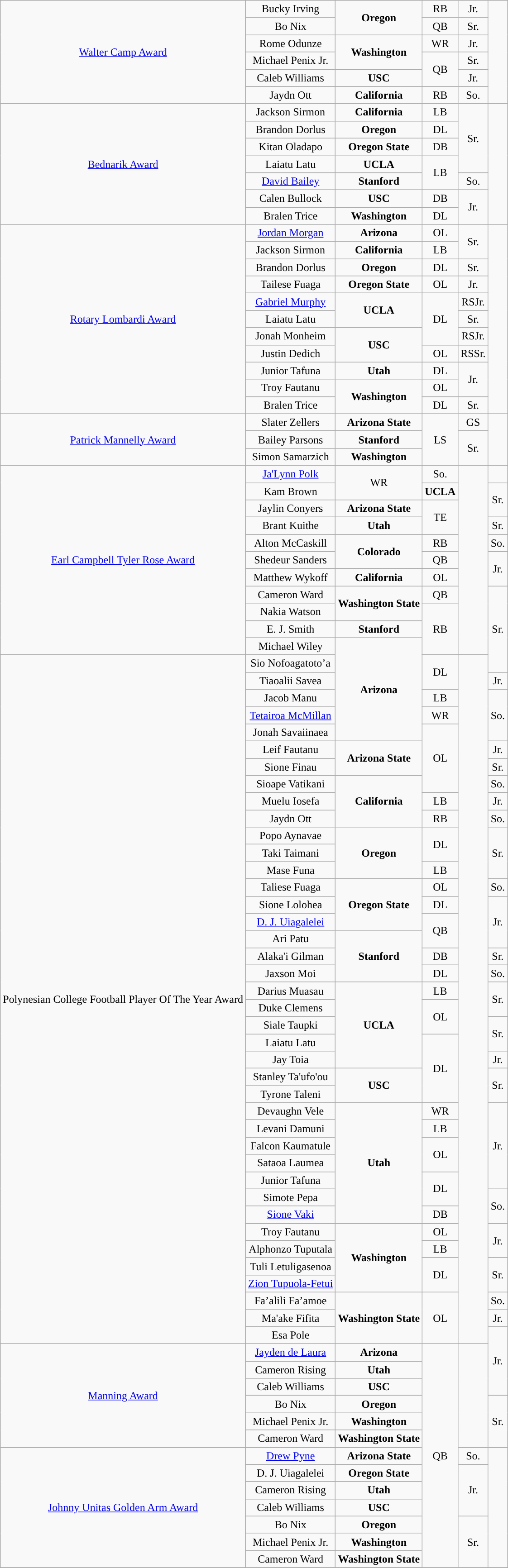<table class="wikitable" style="text-align:center;">
<tr>
<td rowspan=6><a href='#'>Walter Camp Award</a></td>
<td>Bucky Irving</td>
<td rowspan=2><strong>Oregon</strong></td>
<td>RB</td>
<td>Jr.</td>
<td rowspan=6></td>
</tr>
<tr>
<td>Bo Nix</td>
<td>QB</td>
<td>Sr.</td>
</tr>
<tr>
<td>Rome Odunze</td>
<td rowspan=2><strong>Washington</strong></td>
<td>WR</td>
<td>Jr.</td>
</tr>
<tr>
<td>Michael Penix Jr.</td>
<td rowspan=2>QB</td>
<td>Sr.</td>
</tr>
<tr>
<td>Caleb Williams</td>
<td><strong>USC</strong></td>
<td>Jr.</td>
</tr>
<tr>
<td>Jaydn Ott</td>
<td><strong>California</strong></td>
<td>RB</td>
<td>So.</td>
</tr>
<tr>
<td rowspan=7><a href='#'>Bednarik Award</a></td>
<td>Jackson Sirmon</td>
<td><strong>California</strong></td>
<td>LB</td>
<td rowspan=4>Sr.</td>
<td rowspan=7></td>
</tr>
<tr>
<td>Brandon Dorlus</td>
<td><strong>Oregon</strong></td>
<td>DL</td>
</tr>
<tr>
<td>Kitan Oladapo</td>
<td><strong>Oregon State</strong></td>
<td>DB</td>
</tr>
<tr>
<td>Laiatu Latu</td>
<td><strong>UCLA</strong></td>
<td rowspan=2>LB</td>
</tr>
<tr>
<td><a href='#'>David Bailey</a></td>
<td><strong>Stanford</strong></td>
<td>So.</td>
</tr>
<tr>
<td>Calen Bullock</td>
<td><strong>USC</strong></td>
<td>DB</td>
<td rowspan=2>Jr.</td>
</tr>
<tr>
<td>Bralen Trice</td>
<td><strong>Washington</strong></td>
<td>DL</td>
</tr>
<tr>
<td rowspan=11><a href='#'>Rotary Lombardi Award</a></td>
<td><a href='#'>Jordan Morgan</a></td>
<td><strong>Arizona</strong></td>
<td>OL</td>
<td rowspan=2>Sr.</td>
<td rowspan=11></td>
</tr>
<tr>
<td>Jackson Sirmon</td>
<td><strong>California</strong></td>
<td>LB</td>
</tr>
<tr>
<td>Brandon Dorlus</td>
<td><strong>Oregon</strong></td>
<td>DL</td>
<td>Sr.</td>
</tr>
<tr>
<td>Tailese Fuaga</td>
<td><strong>Oregon State</strong></td>
<td>OL</td>
<td>Jr.</td>
</tr>
<tr>
<td><a href='#'>Gabriel Murphy</a></td>
<td rowspan=2><strong>UCLA</strong></td>
<td rowspan=3>DL</td>
<td>RSJr.</td>
</tr>
<tr>
<td>Laiatu Latu</td>
<td>Sr.</td>
</tr>
<tr>
<td>Jonah Monheim</td>
<td rowspan=2><strong>USC</strong></td>
<td>RSJr.</td>
</tr>
<tr>
<td>Justin Dedich</td>
<td>OL</td>
<td>RSSr.</td>
</tr>
<tr>
<td>Junior Tafuna</td>
<td><strong>Utah</strong></td>
<td>DL</td>
<td rowspan=2>Jr.</td>
</tr>
<tr>
<td>Troy Fautanu</td>
<td rowspan=2><strong>Washington</strong></td>
<td>OL</td>
</tr>
<tr>
<td>Bralen Trice</td>
<td>DL</td>
<td>Sr.</td>
</tr>
<tr>
<td rowspan=3><a href='#'>Patrick Mannelly Award</a></td>
<td>Slater Zellers</td>
<td><strong>Arizona State</strong></td>
<td rowspan=3>LS</td>
<td>GS</td>
<td rowspan=3></td>
</tr>
<tr>
<td>Bailey Parsons</td>
<td><strong>Stanford</strong></td>
<td rowspan=2>Sr.</td>
</tr>
<tr>
<td>Simon Samarzich</td>
<td><strong>Washington</strong></td>
</tr>
<tr>
<td rowspan=11><a href='#'>Earl Campbell Tyler Rose Award</a></td>
<td><a href='#'>Ja'Lynn Polk</a></td>
<td rowspan=2>WR</td>
<td>So.</td>
<td rowspan=11></td>
</tr>
<tr>
<td>Kam Brown</td>
<td><strong>UCLA</strong></td>
<td rowspan=2>Sr.</td>
</tr>
<tr>
<td>Jaylin Conyers</td>
<td><strong>Arizona State</strong></td>
<td rowspan=2>TE</td>
</tr>
<tr>
<td>Brant Kuithe</td>
<td><strong>Utah</strong></td>
<td> Sr.</td>
</tr>
<tr>
<td>Alton McCaskill</td>
<td rowspan=2><strong>Colorado</strong></td>
<td>RB</td>
<td>So.</td>
</tr>
<tr>
<td>Shedeur Sanders</td>
<td>QB</td>
<td rowspan=2>Jr.</td>
</tr>
<tr>
<td>Matthew Wykoff</td>
<td><strong>California</strong></td>
<td>OL</td>
</tr>
<tr>
<td>Cameron Ward</td>
<td rowspan=2><strong>Washington State</strong></td>
<td>QB</td>
<td rowspan=5>Sr.</td>
</tr>
<tr>
<td>Nakia Watson</td>
<td rowspan=3>RB</td>
</tr>
<tr>
<td>E. J. Smith</td>
<td><strong>Stanford</strong></td>
</tr>
<tr>
<td>Michael Wiley</td>
<td rowspan=6><strong>Arizona</strong></td>
</tr>
<tr>
<td rowspan=40>Polynesian College Football Player Of The Year Award</td>
<td>Sio Nofoagatoto’a</td>
<td rowspan=2>DL</td>
<td rowspan=40></td>
</tr>
<tr>
<td>Tiaoalii Savea</td>
<td>Jr.</td>
</tr>
<tr>
<td>Jacob Manu</td>
<td>LB</td>
<td rowspan=3>So.</td>
</tr>
<tr>
<td><a href='#'>Tetairoa McMillan</a></td>
<td>WR</td>
</tr>
<tr>
<td>Jonah Savaiinaea</td>
<td rowspan=4>OL</td>
</tr>
<tr>
<td>Leif Fautanu</td>
<td rowspan=2><strong>Arizona State</strong></td>
<td> Jr.</td>
</tr>
<tr>
<td>Sione Finau</td>
<td> Sr.</td>
</tr>
<tr>
<td>Sioape Vatikani</td>
<td rowspan=3><strong>California</strong></td>
<td>So.</td>
</tr>
<tr>
<td>Muelu Iosefa</td>
<td>LB</td>
<td>Jr.</td>
</tr>
<tr>
<td>Jaydn Ott</td>
<td>RB</td>
<td>So.</td>
</tr>
<tr>
<td>Popo Aynavae</td>
<td rowspan=3><strong>Oregon</strong></td>
<td rowspan=2>DL</td>
<td rowspan=3>Sr.</td>
</tr>
<tr>
<td>Taki Taimani</td>
</tr>
<tr>
<td>Mase Funa</td>
<td>LB</td>
</tr>
<tr>
<td>Taliese Fuaga</td>
<td rowspan=3><strong>Oregon State</strong></td>
<td>OL</td>
<td>So.</td>
</tr>
<tr>
<td>Sione Lolohea</td>
<td>DL</td>
<td rowspan=3>Jr.</td>
</tr>
<tr>
<td><a href='#'>D. J. Uiagalelei</a></td>
<td rowspan=2>QB</td>
</tr>
<tr>
<td>Ari Patu</td>
<td rowspan=3><strong>Stanford</strong></td>
</tr>
<tr>
<td>Alaka'i Gilman</td>
<td>DB</td>
<td>Sr.</td>
</tr>
<tr>
<td>Jaxson Moi</td>
<td>DL</td>
<td>So.</td>
</tr>
<tr>
<td>Darius Muasau</td>
<td rowspan=5><strong>UCLA</strong></td>
<td>LB</td>
<td rowspan=2> Sr.</td>
</tr>
<tr>
<td>Duke Clemens</td>
<td rowspan=2>OL</td>
</tr>
<tr>
<td>Siale Taupki</td>
<td rowspan=2>Sr.</td>
</tr>
<tr>
<td>Laiatu Latu</td>
<td rowspan=4>DL</td>
</tr>
<tr>
<td>Jay Toia</td>
<td>Jr.</td>
</tr>
<tr>
<td>Stanley Ta'ufo'ou</td>
<td rowspan=2><strong>USC</strong></td>
<td rowspan=2> Sr.</td>
</tr>
<tr>
<td>Tyrone Taleni</td>
</tr>
<tr>
<td>Devaughn Vele</td>
<td rowspan=7><strong>Utah</strong></td>
<td>WR</td>
<td rowspan=5>Jr.</td>
</tr>
<tr>
<td>Levani Damuni</td>
<td>LB</td>
</tr>
<tr>
<td>Falcon Kaumatule</td>
<td rowspan=2>OL</td>
</tr>
<tr>
<td>Sataoa Laumea</td>
</tr>
<tr>
<td>Junior Tafuna</td>
<td rowspan=2>DL</td>
</tr>
<tr>
<td>Simote Pepa</td>
<td rowspan=2>So.</td>
</tr>
<tr>
<td><a href='#'>Sione Vaki</a></td>
<td>DB</td>
</tr>
<tr>
<td>Troy Fautanu</td>
<td rowspan=4><strong>Washington</strong></td>
<td>OL</td>
<td rowspan=2>Jr.</td>
</tr>
<tr>
<td>Alphonzo Tuputala</td>
<td>LB</td>
</tr>
<tr>
<td>Tuli Letuligasenoa</td>
<td rowspan=2>DL</td>
<td rowspan=2>Sr.</td>
</tr>
<tr>
<td><a href='#'>Zion Tupuola-Fetui</a></td>
</tr>
<tr>
<td>Fa’alili Fa’amoe</td>
<td rowspan=3><strong>Washington State</strong></td>
<td rowspan=3>OL</td>
<td> So.</td>
</tr>
<tr>
<td>Ma'ake Fifita</td>
<td> Jr.</td>
</tr>
<tr>
<td>Esa Pole</td>
<td rowspan=4>Jr.</td>
</tr>
<tr>
<td rowspan=6><a href='#'>Manning Award</a></td>
<td><a href='#'>Jayden de Laura</a></td>
<td><strong>Arizona</strong></td>
<td rowspan=13>QB</td>
<td rowspan=6></td>
</tr>
<tr>
<td>Cameron Rising</td>
<td><strong>Utah</strong></td>
</tr>
<tr>
<td>Caleb Williams</td>
<td><strong>USC</strong></td>
</tr>
<tr>
<td>Bo Nix</td>
<td><strong>Oregon</strong></td>
<td rowspan=3>Sr.</td>
</tr>
<tr>
<td>Michael Penix Jr.</td>
<td><strong>Washington</strong></td>
</tr>
<tr>
<td>Cameron Ward</td>
<td><strong>Washington State</strong></td>
</tr>
<tr>
<td rowspan=7><a href='#'>Johnny Unitas Golden Arm Award</a></td>
<td><a href='#'>Drew Pyne</a></td>
<td><strong>Arizona State</strong></td>
<td>So.</td>
<td rowspan=7></td>
</tr>
<tr>
<td>D. J. Uiagalelei</td>
<td><strong>Oregon State</strong></td>
<td rowspan=3>Jr.</td>
</tr>
<tr>
<td>Cameron Rising</td>
<td><strong>Utah</strong></td>
</tr>
<tr>
<td>Caleb Williams</td>
<td><strong>USC</strong></td>
</tr>
<tr>
<td>Bo Nix</td>
<td><strong>Oregon</strong></td>
<td rowspan=3>Sr.</td>
</tr>
<tr>
<td>Michael Penix Jr.</td>
<td><strong>Washington</strong></td>
</tr>
<tr>
<td>Cameron Ward</td>
<td><strong>Washington State</strong></td>
</tr>
<tr>
</tr>
</table>
